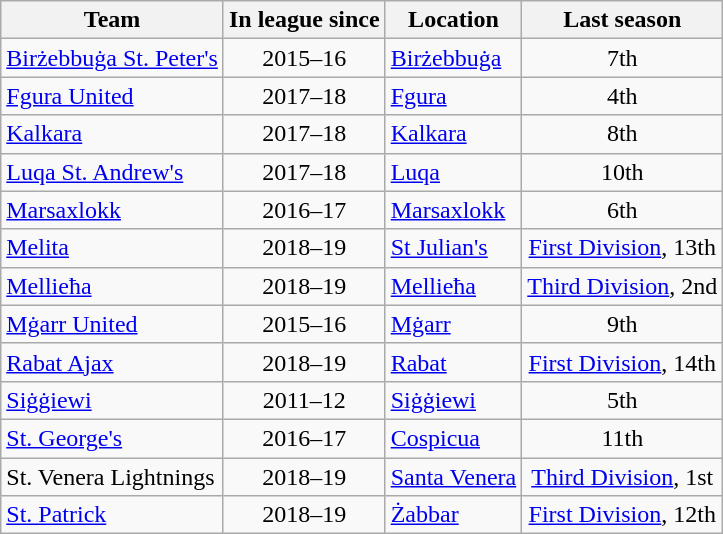<table class="wikitable sortable">
<tr>
<th>Team</th>
<th>In league since</th>
<th>Location</th>
<th>Last season</th>
</tr>
<tr>
<td><a href='#'>Birżebbuġa St. Peter's</a></td>
<td align="center">2015–16</td>
<td><a href='#'>Birżebbuġa</a></td>
<td align="center">7th</td>
</tr>
<tr>
<td><a href='#'>Fgura United</a></td>
<td align="center">2017–18</td>
<td><a href='#'>Fgura</a></td>
<td align="center">4th</td>
</tr>
<tr>
<td><a href='#'>Kalkara</a></td>
<td align="center">2017–18</td>
<td><a href='#'>Kalkara</a></td>
<td align="center">8th</td>
</tr>
<tr>
<td><a href='#'>Luqa St. Andrew's</a></td>
<td align="center">2017–18</td>
<td><a href='#'>Luqa</a></td>
<td align="center">10th</td>
</tr>
<tr>
<td><a href='#'>Marsaxlokk</a></td>
<td align="center">2016–17</td>
<td><a href='#'>Marsaxlokk</a></td>
<td align="center">6th</td>
</tr>
<tr>
<td><a href='#'>Melita</a></td>
<td align="center">2018–19</td>
<td><a href='#'>St Julian's</a></td>
<td align="center"><a href='#'>First Division</a>, 13th</td>
</tr>
<tr>
<td><a href='#'>Mellieħa</a></td>
<td align="center">2018–19</td>
<td><a href='#'>Mellieħa</a></td>
<td align="center"><a href='#'>Third Division</a>, 2nd</td>
</tr>
<tr>
<td><a href='#'>Mġarr United</a></td>
<td align="center">2015–16</td>
<td><a href='#'>Mġarr</a></td>
<td align="center">9th</td>
</tr>
<tr>
<td><a href='#'>Rabat Ajax</a></td>
<td align="center">2018–19</td>
<td><a href='#'>Rabat</a></td>
<td align="center"><a href='#'>First Division</a>, 14th</td>
</tr>
<tr>
<td><a href='#'>Siġġiewi</a></td>
<td align="center">2011–12</td>
<td><a href='#'>Siġġiewi</a></td>
<td align="center">5th</td>
</tr>
<tr>
<td><a href='#'>St. George's</a></td>
<td align="center">2016–17</td>
<td><a href='#'>Cospicua</a></td>
<td align="center">11th</td>
</tr>
<tr>
<td>St. Venera Lightnings</td>
<td align="center">2018–19</td>
<td><a href='#'>Santa Venera</a></td>
<td align="center"><a href='#'>Third Division</a>, 1st</td>
</tr>
<tr>
<td><a href='#'>St. Patrick</a></td>
<td align="center">2018–19</td>
<td><a href='#'>Żabbar</a></td>
<td align="center"><a href='#'>First Division</a>, 12th</td>
</tr>
</table>
